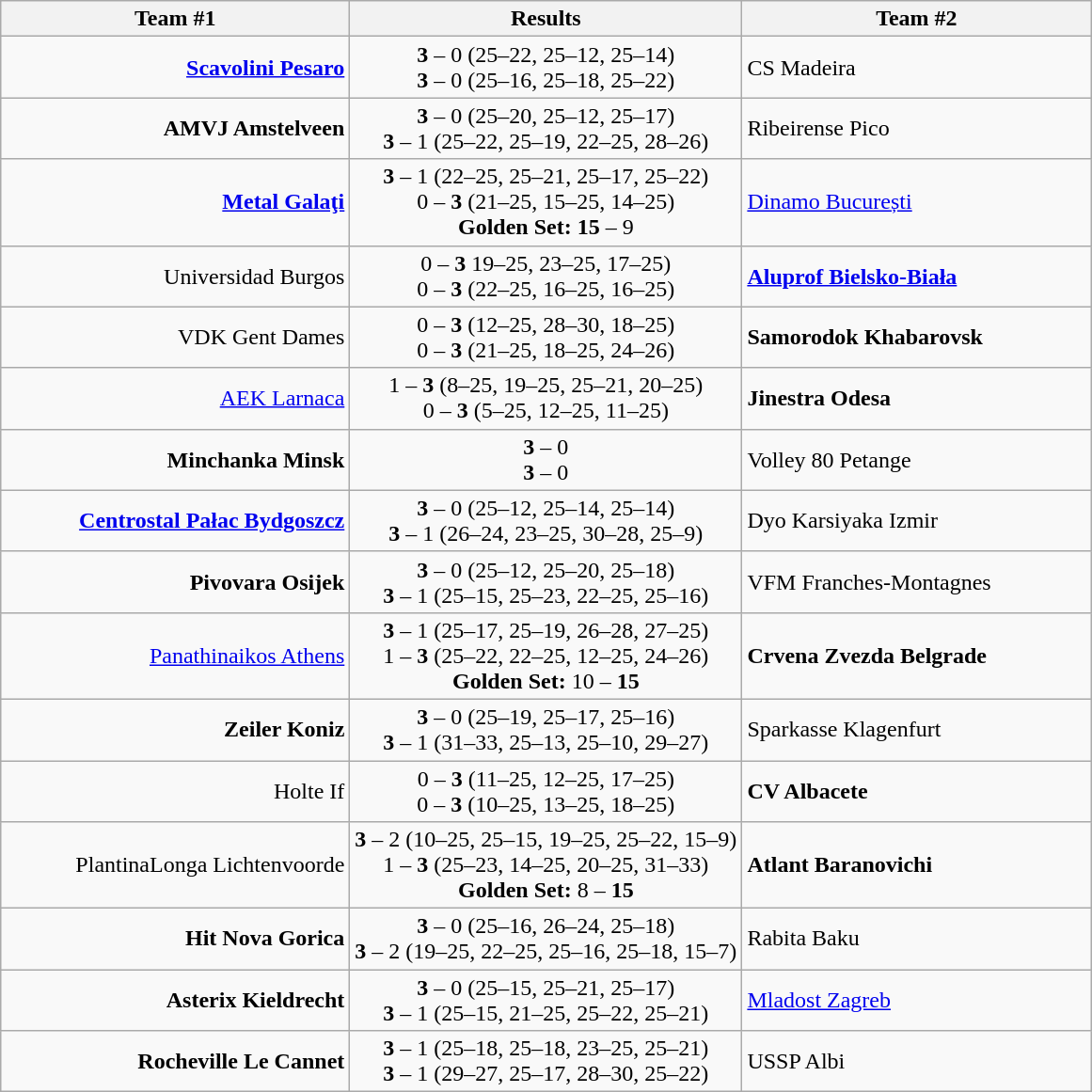<table class="wikitable" style="border-collapse: collapse;">
<tr>
<th align="right" width="240">Team #1</th>
<th>  Results  </th>
<th align="left" width="240">Team #2</th>
</tr>
<tr>
<td align="right"><strong><a href='#'>Scavolini Pesaro</a></strong> </td>
<td align="center"><strong>3</strong> – 0 (25–22, 25–12, 25–14)<br> <strong>3</strong> – 0 (25–16, 25–18, 25–22)</td>
<td>  CS Madeira</td>
</tr>
<tr>
<td align="right"><strong>AMVJ Amstelveen</strong> </td>
<td align="center"><strong>3</strong> – 0 (25–20, 25–12, 25–17)<br><strong>3</strong> – 1 (25–22, 25–19, 22–25, 28–26)</td>
<td> Ribeirense Pico</td>
</tr>
<tr>
<td align="right"><strong><a href='#'>Metal Galaţi</a></strong> </td>
<td align="center"><strong>3</strong> – 1 (22–25, 25–21, 25–17, 25–22)<br> 0 – <strong>3</strong> (21–25, 15–25, 14–25)<br><strong>Golden Set:</strong> <strong>15</strong> – 9</td>
<td> <a href='#'>Dinamo București</a></td>
</tr>
<tr>
<td align="right">Universidad Burgos </td>
<td align="center">0 – <strong>3</strong> 19–25, 23–25, 17–25) <br>0 – <strong>3</strong> (22–25, 16–25, 16–25)</td>
<td> <strong><a href='#'>Aluprof Bielsko-Biała</a></strong></td>
</tr>
<tr>
<td align="right">VDK Gent Dames </td>
<td align="center">0 – <strong>3</strong> (12–25, 28–30, 18–25) <br>0 – <strong>3</strong> (21–25, 18–25, 24–26)</td>
<td> <strong>Samorodok Khabarovsk</strong></td>
</tr>
<tr>
<td align="right"><a href='#'>AEK Larnaca</a> </td>
<td align="center">1 – <strong>3</strong> (8–25, 19–25, 25–21, 20–25) <br> 0 – <strong>3</strong> (5–25, 12–25, 11–25)</td>
<td> <strong>Jinestra Odesa</strong></td>
</tr>
<tr>
<td align="right"><strong>Minchanka Minsk</strong> </td>
<td align="center"><strong>3</strong> – 0    <br><strong>3</strong> – 0  </td>
<td> Volley 80 Petange</td>
</tr>
<tr>
<td align="right"><strong><a href='#'>Centrostal Pałac Bydgoszcz</a></strong> </td>
<td align="center"><strong>3</strong> – 0 (25–12, 25–14, 25–14) <br> <strong>3</strong> – 1 (26–24, 23–25, 30–28, 25–9)</td>
<td>  Dyo Karsiyaka Izmir</td>
</tr>
<tr>
<td align="right"><strong>Pivovara Osijek</strong> </td>
<td align="center"><strong>3</strong> – 0 (25–12, 25–20, 25–18) <br> <strong>3</strong> – 1 (25–15, 25–23, 22–25, 25–16)</td>
<td> VFM Franches-Montagnes</td>
</tr>
<tr>
<td align="right"><a href='#'>Panathinaikos Athens</a> </td>
<td align="center"><strong>3</strong> – 1 (25–17, 25–19, 26–28, 27–25) <br> 1 – <strong>3</strong> (25–22, 22–25, 12–25, 24–26)<br><strong>Golden Set:</strong>  10  – <strong>15</strong></td>
<td> <strong>Crvena Zvezda Belgrade</strong></td>
</tr>
<tr>
<td align="right"><strong>Zeiler Koniz</strong> </td>
<td align="center"><strong>3</strong> – 0 (25–19, 25–17, 25–16) <br> <strong>3</strong> – 1 (31–33, 25–13, 25–10, 29–27)</td>
<td> Sparkasse Klagenfurt</td>
</tr>
<tr>
<td align="right">Holte If </td>
<td align="center">0 – <strong>3</strong> (11–25, 12–25, 17–25) <br> 0 – <strong>3</strong> (10–25, 13–25, 18–25)</td>
<td> <strong>CV Albacete</strong></td>
</tr>
<tr>
<td align="right">PlantinaLonga Lichtenvoorde </td>
<td align="center"><strong>3</strong> – 2 (10–25, 25–15, 19–25, 25–22, 15–9) <br> 1 – <strong>3</strong> (25–23, 14–25, 20–25, 31–33)<br><strong>Golden Set:</strong>  8  – <strong>15</strong></td>
<td> <strong>Atlant Baranovichi</strong></td>
</tr>
<tr>
<td align="right"><strong>Hit Nova Gorica</strong> </td>
<td align="center"><strong>3</strong> – 0 (25–16, 26–24, 25–18) <br> <strong>3</strong> – 2 (19–25, 22–25, 25–16, 25–18, 15–7)</td>
<td> Rabita Baku</td>
</tr>
<tr>
<td align="right"><strong>Asterix Kieldrecht</strong> </td>
<td align="center"><strong>3</strong> – 0 (25–15, 25–21, 25–17) <br> <strong>3</strong> – 1 (25–15, 21–25, 25–22, 25–21)</td>
<td> <a href='#'>Mladost Zagreb</a></td>
</tr>
<tr>
<td align="right"><strong>Rocheville Le Cannet</strong> </td>
<td align="center"><strong>3</strong> – 1 (25–18, 25–18, 23–25, 25–21) <br> <strong>3</strong> – 1 (29–27, 25–17, 28–30, 25–22)</td>
<td> USSP Albi</td>
</tr>
</table>
